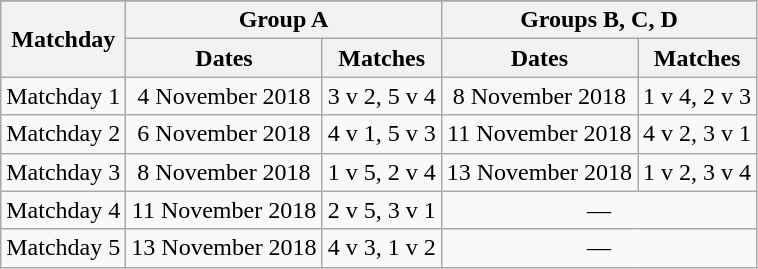<table class="wikitable" style="text-align:center">
<tr>
</tr>
<tr>
<th rowspan=2>Matchday</th>
<th colspan=2>Group A</th>
<th colspan=2>Groups B, C, D</th>
</tr>
<tr>
<th>Dates</th>
<th>Matches</th>
<th>Dates</th>
<th>Matches</th>
</tr>
<tr>
<td>Matchday 1</td>
<td>4 November 2018</td>
<td>3 v 2, 5 v 4</td>
<td>8 November 2018</td>
<td>1 v 4, 2 v 3</td>
</tr>
<tr>
<td>Matchday 2</td>
<td>6 November 2018</td>
<td>4 v 1, 5 v 3</td>
<td>11 November 2018</td>
<td>4 v 2, 3 v 1</td>
</tr>
<tr>
<td>Matchday 3</td>
<td>8 November 2018</td>
<td>1 v 5, 2 v 4</td>
<td>13 November 2018</td>
<td>1 v 2, 3 v 4</td>
</tr>
<tr>
<td>Matchday 4</td>
<td>11 November 2018</td>
<td>2 v 5, 3 v 1</td>
<td align=center colspan=2>—</td>
</tr>
<tr>
<td>Matchday 5</td>
<td>13 November 2018</td>
<td>4 v 3, 1 v 2</td>
<td align=center colspan=2>—</td>
</tr>
</table>
